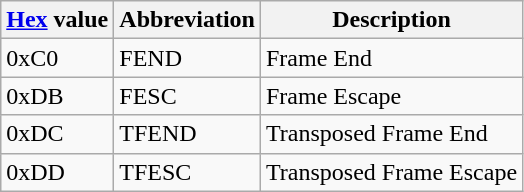<table class="wikitable">
<tr>
<th><a href='#'>Hex</a> value</th>
<th>Abbreviation</th>
<th>Description</th>
</tr>
<tr>
<td>0xC0</td>
<td>FEND</td>
<td>Frame End</td>
</tr>
<tr>
<td>0xDB</td>
<td>FESC</td>
<td>Frame Escape</td>
</tr>
<tr>
<td>0xDC</td>
<td>TFEND</td>
<td>Transposed Frame End</td>
</tr>
<tr>
<td>0xDD</td>
<td>TFESC</td>
<td>Transposed Frame Escape</td>
</tr>
</table>
